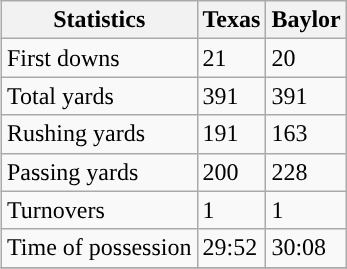<table class="wikitable" style="float: right;">
<tr>
<th>Statistics</th>
<th>Texas</th>
<th>Baylor</th>
</tr>
<tr>
<td>First downs</td>
<td>21</td>
<td>20</td>
</tr>
<tr>
<td>Total yards</td>
<td>391</td>
<td>391</td>
</tr>
<tr>
<td>Rushing yards</td>
<td>191</td>
<td>163</td>
</tr>
<tr>
<td>Passing yards</td>
<td>200</td>
<td>228</td>
</tr>
<tr>
<td>Turnovers</td>
<td>1</td>
<td>1</td>
</tr>
<tr>
<td>Time of possession</td>
<td>29:52</td>
<td>30:08</td>
</tr>
<tr>
</tr>
</table>
